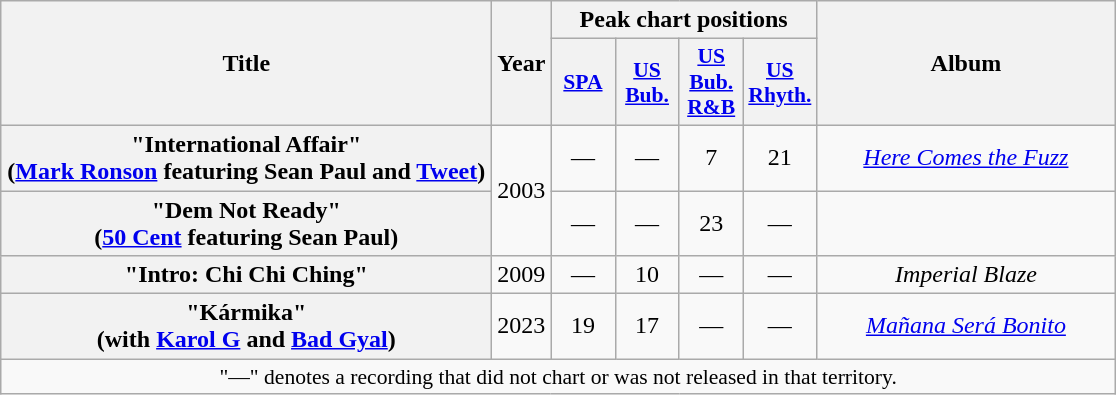<table class="wikitable plainrowheaders" style="text-align:center;">
<tr>
<th scope="col" rowspan="2" style="width:20em;">Title</th>
<th scope="col" rowspan="2" style="width:1em;">Year</th>
<th scope="col" colspan="4">Peak chart positions</th>
<th scope="col" rowspan="2" style="width:12em;">Album</th>
</tr>
<tr>
<th scope="col" style="width:2.5em;font-size:90%;"><a href='#'>SPA</a><br></th>
<th scope="col" style="width:2.5em;font-size:90%;"><a href='#'>US<br>Bub.</a><br></th>
<th scope="col" style="width:2.5em;font-size:90%;"><a href='#'>US<br>Bub.<br>R&B</a></th>
<th scope="col" style="width:2.5em;font-size:90%;"><a href='#'>US<br>Rhyth.</a><br></th>
</tr>
<tr>
<th scope="row">"International Affair"<br><span>(<a href='#'>Mark Ronson</a> featuring Sean Paul and <a href='#'>Tweet</a>)</span></th>
<td rowspan="2">2003</td>
<td>—</td>
<td>—</td>
<td>7</td>
<td>21</td>
<td><em><a href='#'>Here Comes the Fuzz</a></em></td>
</tr>
<tr>
<th scope="row">"Dem Not Ready"<br><span>(<a href='#'>50 Cent</a> featuring Sean Paul)</span></th>
<td>—</td>
<td>—</td>
<td>23</td>
<td>—</td>
<td></td>
</tr>
<tr>
<th scope="row">"Intro: Chi Chi Ching"</th>
<td>2009</td>
<td>—</td>
<td>10</td>
<td>—</td>
<td>—</td>
<td><em>Imperial Blaze</em></td>
</tr>
<tr>
<th scope="row">"Kármika"<br><span>(with <a href='#'>Karol G</a> and <a href='#'>Bad Gyal</a>)</span></th>
<td>2023</td>
<td>19</td>
<td>17</td>
<td>—</td>
<td>—</td>
<td><em><a href='#'>Mañana Será Bonito</a></em></td>
</tr>
<tr>
<td colspan="15" style="font-size:90%">"—" denotes a recording that did not chart or was not released in that territory.</td>
</tr>
</table>
